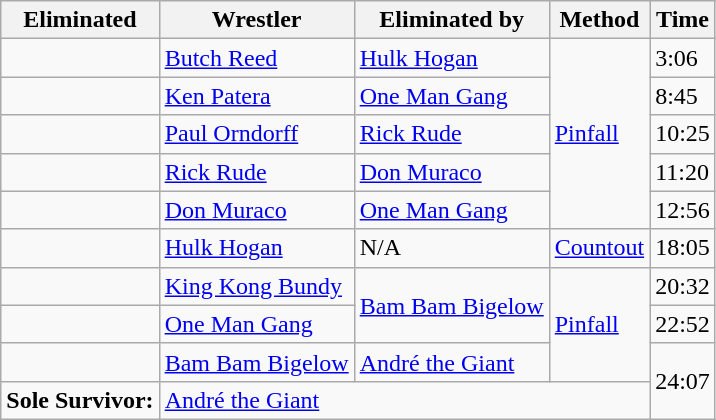<table class="wikitable sortable">
<tr>
<th>Eliminated</th>
<th>Wrestler</th>
<th>Eliminated by</th>
<th>Method</th>
<th>Time</th>
</tr>
<tr>
<td></td>
<td><a href='#'>Butch Reed</a></td>
<td><a href='#'>Hulk Hogan</a></td>
<td rowspan=5><a href='#'>Pinfall</a></td>
<td>3:06</td>
</tr>
<tr>
<td></td>
<td><a href='#'>Ken Patera</a></td>
<td><a href='#'>One Man Gang</a></td>
<td>8:45</td>
</tr>
<tr>
<td></td>
<td><a href='#'>Paul Orndorff</a></td>
<td><a href='#'>Rick Rude</a></td>
<td>10:25</td>
</tr>
<tr>
<td></td>
<td><a href='#'>Rick Rude</a></td>
<td><a href='#'>Don Muraco</a></td>
<td>11:20</td>
</tr>
<tr>
<td></td>
<td><a href='#'>Don Muraco</a></td>
<td><a href='#'>One Man Gang</a></td>
<td>12:56</td>
</tr>
<tr>
<td></td>
<td><a href='#'>Hulk Hogan</a></td>
<td>N/A</td>
<td><a href='#'>Countout</a></td>
<td>18:05</td>
</tr>
<tr>
<td></td>
<td><a href='#'>King Kong Bundy</a></td>
<td rowspan=2><a href='#'>Bam Bam Bigelow</a></td>
<td rowspan=3><a href='#'>Pinfall</a></td>
<td>20:32</td>
</tr>
<tr>
<td></td>
<td><a href='#'>One Man Gang</a></td>
<td>22:52</td>
</tr>
<tr>
<td></td>
<td><a href='#'>Bam Bam Bigelow</a></td>
<td><a href='#'>André the Giant</a></td>
<td rowspan=2>24:07</td>
</tr>
<tr>
<td><strong>Sole Survivor:</strong></td>
<td colspan="3"><a href='#'>André the Giant</a></td>
</tr>
</table>
